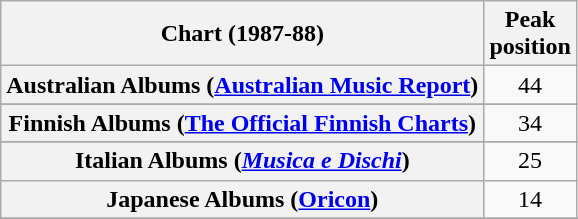<table class="wikitable sortable plainrowheaders">
<tr>
<th scope="col">Chart (1987-88)</th>
<th scope="col">Peak<br>position</th>
</tr>
<tr>
<th scope="row">Australian Albums (<a href='#'>Australian Music Report</a>)</th>
<td style="text-align:center;">44</td>
</tr>
<tr>
</tr>
<tr>
</tr>
<tr>
<th scope="row">Finnish Albums (<a href='#'>The Official Finnish Charts</a>)</th>
<td align="center">34</td>
</tr>
<tr>
</tr>
<tr>
<th scope="row">Italian Albums (<em><a href='#'>Musica e Dischi</a></em>)</th>
<td align="center">25</td>
</tr>
<tr>
<th scope="row">Japanese Albums (<a href='#'>Oricon</a>)</th>
<td align="center">14</td>
</tr>
<tr>
</tr>
<tr>
</tr>
<tr>
</tr>
<tr>
</tr>
</table>
